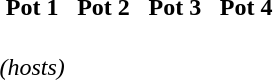<table ="wikitable">
<tr>
<th width="25%">Pot 1</th>
<th width="25%">Pot 2</th>
<th width="25%">Pot 3</th>
<th width="25%">Pot 4</th>
</tr>
<tr>
<td><br> <em>(hosts)</em></td>
<td><br></td>
<td><br></td>
<td></td>
</tr>
</table>
